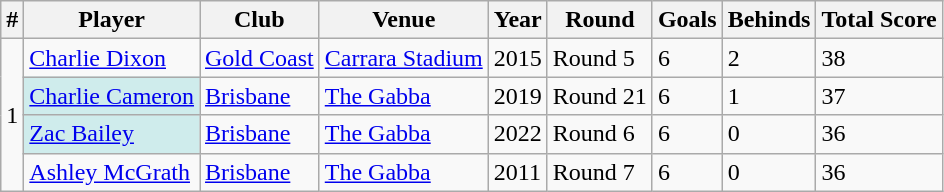<table class="wikitable">
<tr>
<th>#</th>
<th>Player</th>
<th>Club</th>
<th>Venue</th>
<th>Year</th>
<th>Round</th>
<th>Goals</th>
<th>Behinds</th>
<th>Total Score</th>
</tr>
<tr>
<td rowspan="4">1</td>
<td> <a href='#'>Charlie Dixon</a></td>
<td><a href='#'>Gold Coast</a></td>
<td><a href='#'>Carrara Stadium</a></td>
<td>2015</td>
<td>Round 5</td>
<td>6</td>
<td>2</td>
<td>38</td>
</tr>
<tr>
<td style="text-align:left; background:#cfecec;"> <a href='#'>Charlie Cameron</a></td>
<td><a href='#'>Brisbane</a></td>
<td><a href='#'>The Gabba</a></td>
<td>2019</td>
<td>Round 21</td>
<td>6</td>
<td>1</td>
<td>37</td>
</tr>
<tr>
<td style="text-align:left; background:#cfecec;"> <a href='#'>Zac Bailey</a></td>
<td><a href='#'>Brisbane</a></td>
<td><a href='#'>The Gabba</a></td>
<td>2022</td>
<td>Round 6</td>
<td>6</td>
<td>0</td>
<td>36</td>
</tr>
<tr>
<td> <a href='#'>Ashley McGrath</a></td>
<td><a href='#'>Brisbane</a></td>
<td><a href='#'>The Gabba</a></td>
<td>2011</td>
<td>Round 7</td>
<td>6</td>
<td>0</td>
<td>36</td>
</tr>
</table>
